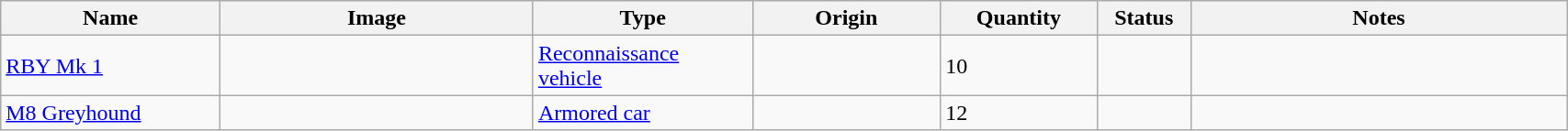<table class="wikitable" style="width:90%;">
<tr>
<th width=14%>Name</th>
<th width=20%>Image</th>
<th width=14%>Type</th>
<th width=12%>Origin</th>
<th width=10%>Quantity</th>
<th width=06%>Status</th>
<th width=24%>Notes</th>
</tr>
<tr>
<td><a href='#'>RBY Mk 1</a></td>
<td></td>
<td><a href='#'>Reconnaissance vehicle</a></td>
<td></td>
<td>10</td>
<td></td>
<td></td>
</tr>
<tr>
<td><a href='#'>M8 Greyhound</a></td>
<td></td>
<td><a href='#'>Armored car</a></td>
<td></td>
<td>12</td>
<td></td>
<td></td>
</tr>
</table>
